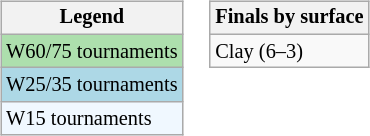<table>
<tr valign=top>
<td><br><table class="wikitable" style=font-size:85%;>
<tr>
<th>Legend</th>
</tr>
<tr style="background:#addfad;">
<td>W60/75 tournaments</td>
</tr>
<tr style="background:lightblue;">
<td>W25/35 tournaments</td>
</tr>
<tr style="background:#f0f8ff;">
<td>W15 tournaments</td>
</tr>
</table>
</td>
<td><br><table class="wikitable" style=font-size:85%;>
<tr>
<th>Finals by surface</th>
</tr>
<tr>
<td>Clay (6–3)</td>
</tr>
</table>
</td>
</tr>
</table>
